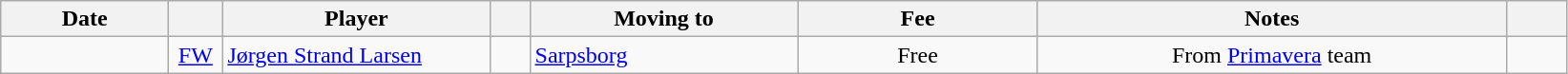<table class="wikitable sortable">
<tr>
<th style="width:110px">Date</th>
<th style="width:30px"></th>
<th style="width:180px">Player</th>
<th style="width:20px"></th>
<th style="width:180px">Moving to</th>
<th style="width:160px">Fee</th>
<th style="width:320px" class="unsortable">Notes</th>
<th style="width:35px"></th>
</tr>
<tr>
<td></td>
<td style="text-align:center"><a href='#'>FW</a></td>
<td> <a href='#'>Jørgen Strand Larsen</a></td>
<td style="text-align:center"></td>
<td> <a href='#'>Sarpsborg</a></td>
<td style="text-align:center">Free</td>
<td style="text-align:center">From <a href='#'>Primavera</a> team</td>
<td></td>
</tr>
</table>
